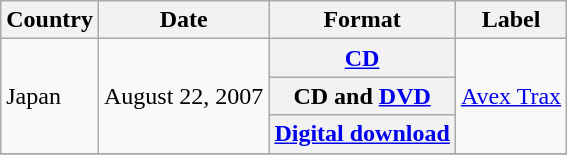<table class="wikitable plainrowheaders">
<tr>
<th scope="col">Country</th>
<th scope="col">Date</th>
<th scope="col">Format</th>
<th scope="col">Label</th>
</tr>
<tr>
<td rowspan="3">Japan</td>
<td rowspan="3">August 22, 2007</td>
<th scope="row"><a href='#'>CD</a></th>
<td rowspan="3"><a href='#'>Avex Trax</a></td>
</tr>
<tr>
<th scope="row">CD and <a href='#'>DVD</a></th>
</tr>
<tr>
<th scope="row"><a href='#'>Digital download</a></th>
</tr>
<tr>
</tr>
</table>
